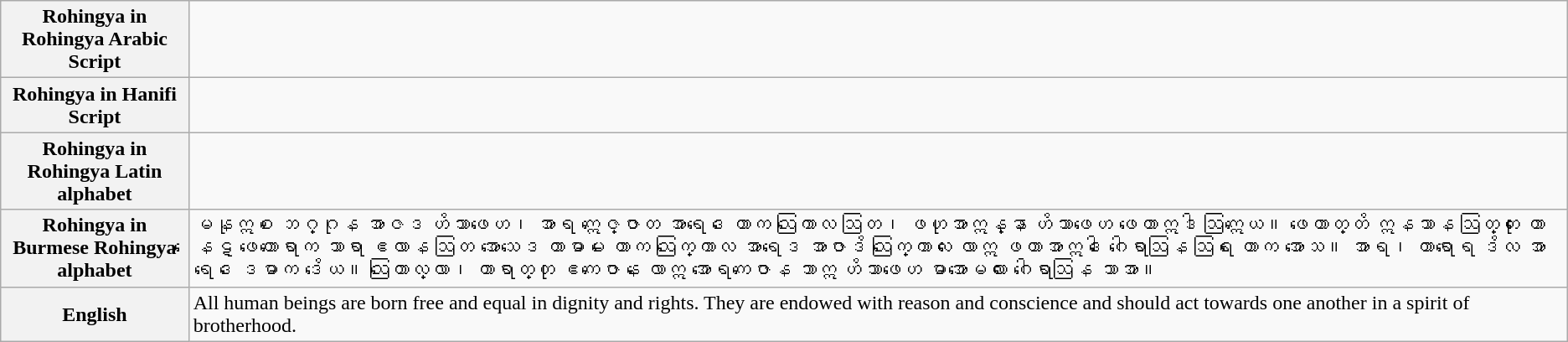<table class="wikitable">
<tr>
<th>Rohingya in Rohingya Arabic Script</th>
<td dir="rtl"></td>
</tr>
<tr>
<th>Rohingya in Hanifi Script</th>
<td dir="rtl"></td>
</tr>
<tr>
<th>Rohingya in Rohingya Latin alphabet</th>
<td></td>
</tr>
<tr>
<th>Rohingya in Burmese Rohingya alphabet</th>
<td>မနုဣစ ဘေဂ္ဂုန အာဇဒ ဟိသာဖဟေ၊ အာရ ဣဇ္ဇောတ အာရဒေ ဟောက ဩကောလ ဩတ၊ ဖဟုအာဣန္နာ ဟိသာဖဟေ ဖဟောဣဒါ ဩဣယေ။ ဖဟောတ္တိ ဣနသာန ဩတ္တု ဟောနေဋ ဖဟောရောက သာရာ ဧလာန ဩတ အာသေဒေ တာမာမ ဟောက ဩက္ကောလ အာရဒေ အာဇာဒိ ဩက္ကောလ လောဣ ဖဟာအာဣဒါ ဂေါရောဩန ဩရ ဟောက အာသေ။ အာရ၊ တာရာရေ ဒိလ အာရဒေ ဒေမာက ဒိယေ။ ဩတောလ္လာ၊ တာရာတ္တု ဧကဇောန လောဣ အာရေကဇောန ဘာဣ ဟိသာဖဟေ မာအာမေလာ ဂေါရောဩန သာအာ။</td>
</tr>
<tr>
<th>English</th>
<td>All human beings are born free and equal in dignity and rights. They are endowed with reason and conscience and should act towards one another in a spirit of brotherhood.</td>
</tr>
</table>
